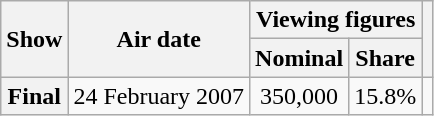<table class="wikitable plainrowheaders sortable" style="text-align:center">
<tr>
<th rowspan="2" scope="col" class="unsortable">Show</th>
<th rowspan="2" scope="col">Air date</th>
<th colspan="2" scope="col">Viewing figures</th>
<th rowspan="2"></th>
</tr>
<tr>
<th>Nominal</th>
<th>Share</th>
</tr>
<tr>
<th scope="row">Final</th>
<td>24 February 2007</td>
<td>350,000</td>
<td>15.8%</td>
<td></td>
</tr>
</table>
